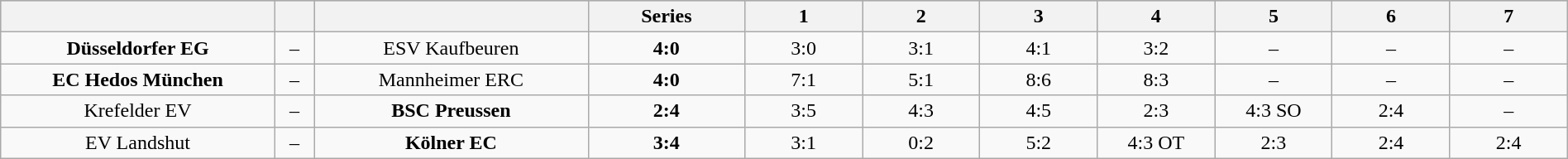<table class="wikitable" width="100%">
<tr style="background-color:#c0c0c0;">
<th style="width:17.5%;"></th>
<th style="width:2.5%;"></th>
<th style="width:17.5%;"></th>
<th style="width:10%;">Series</th>
<th style="width:7.5%;">1</th>
<th style="width:7.5%;">2</th>
<th style="width:7.5%;">3</th>
<th style="width:7.5%;">4</th>
<th style="width:7.5%;">5</th>
<th style="width:7.5%;">6</th>
<th style="width:7.5%;">7</th>
</tr>
<tr align="center">
<td><strong>Düsseldorfer EG</strong></td>
<td>–</td>
<td>ESV Kaufbeuren</td>
<td><strong>4:0</strong></td>
<td>3:0</td>
<td>3:1</td>
<td>4:1</td>
<td>3:2</td>
<td>–</td>
<td>–</td>
<td>–</td>
</tr>
<tr align="center">
<td><strong>EC Hedos München</strong></td>
<td>–</td>
<td>Mannheimer ERC</td>
<td><strong>4:0</strong></td>
<td>7:1</td>
<td>5:1</td>
<td>8:6</td>
<td>8:3</td>
<td>–</td>
<td>–</td>
<td>–</td>
</tr>
<tr align="center">
<td>Krefelder EV</td>
<td>–</td>
<td><strong>BSC Preussen</strong></td>
<td><strong>2:4</strong></td>
<td>3:5</td>
<td>4:3</td>
<td>4:5</td>
<td>2:3</td>
<td>4:3 SO</td>
<td>2:4</td>
<td>–</td>
</tr>
<tr align="center">
<td>EV Landshut</td>
<td>–</td>
<td><strong>Kölner EC</strong></td>
<td><strong>3:4</strong></td>
<td>3:1</td>
<td>0:2</td>
<td>5:2</td>
<td>4:3 OT</td>
<td>2:3</td>
<td>2:4</td>
<td>2:4</td>
</tr>
</table>
